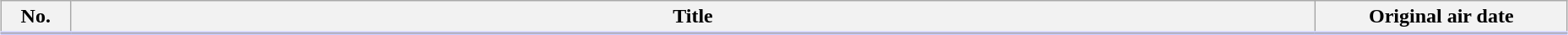<table class="wikitable" style="width:98%; margin:auto; background:#FFF;">
<tr style="border-bottom: 3px solid #CCF;">
<th style="width:3em;">No.</th>
<th>Title</th>
<th style="width:12em;">Original air date</th>
</tr>
<tr>
</tr>
</table>
